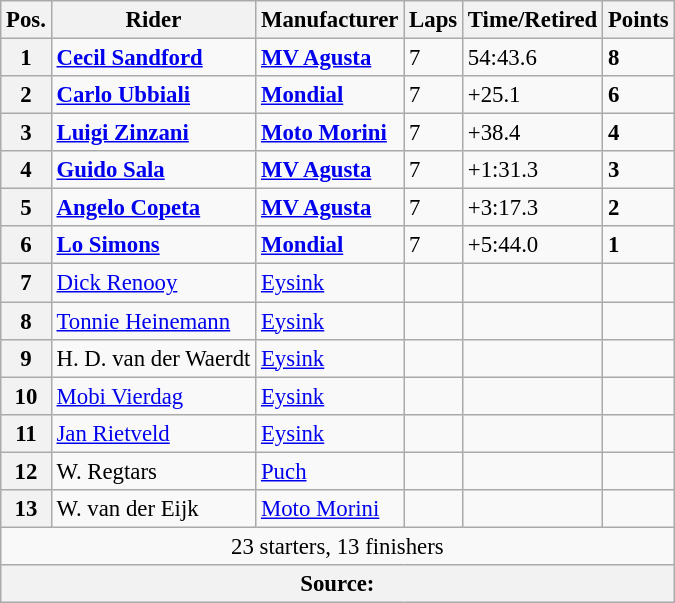<table class="wikitable" style="font-size: 95%;">
<tr>
<th>Pos.</th>
<th>Rider</th>
<th>Manufacturer</th>
<th>Laps</th>
<th>Time/Retired</th>
<th>Points</th>
</tr>
<tr>
<th>1</th>
<td> <strong><a href='#'>Cecil Sandford</a></strong></td>
<td><strong><a href='#'>MV Agusta</a></strong></td>
<td>7</td>
<td>54:43.6</td>
<td><strong>8</strong></td>
</tr>
<tr>
<th>2</th>
<td> <strong><a href='#'>Carlo Ubbiali</a></strong></td>
<td><strong><a href='#'>Mondial</a></strong></td>
<td>7</td>
<td>+25.1</td>
<td><strong>6</strong></td>
</tr>
<tr>
<th>3</th>
<td> <strong><a href='#'>Luigi Zinzani</a></strong></td>
<td><strong><a href='#'>Moto Morini</a></strong></td>
<td>7</td>
<td>+38.4</td>
<td><strong>4</strong></td>
</tr>
<tr>
<th>4</th>
<td> <strong><a href='#'>Guido Sala</a></strong></td>
<td><strong><a href='#'>MV Agusta</a></strong></td>
<td>7</td>
<td>+1:31.3</td>
<td><strong>3</strong></td>
</tr>
<tr>
<th>5</th>
<td> <strong><a href='#'>Angelo Copeta</a></strong></td>
<td><strong><a href='#'>MV Agusta</a></strong></td>
<td>7</td>
<td>+3:17.3</td>
<td><strong>2</strong></td>
</tr>
<tr>
<th>6</th>
<td> <strong><a href='#'>Lo Simons</a></strong></td>
<td><strong><a href='#'>Mondial</a></strong></td>
<td>7</td>
<td>+5:44.0</td>
<td><strong>1</strong></td>
</tr>
<tr>
<th>7</th>
<td> <a href='#'>Dick Renooy</a></td>
<td><a href='#'>Eysink</a></td>
<td></td>
<td></td>
<td></td>
</tr>
<tr>
<th>8</th>
<td> <a href='#'>Tonnie Heinemann</a></td>
<td><a href='#'>Eysink</a></td>
<td></td>
<td></td>
<td></td>
</tr>
<tr>
<th>9</th>
<td> H. D. van der Waerdt</td>
<td><a href='#'>Eysink</a></td>
<td></td>
<td></td>
<td></td>
</tr>
<tr>
<th>10</th>
<td> <a href='#'>Mobi Vierdag</a></td>
<td><a href='#'>Eysink</a></td>
<td></td>
<td></td>
<td></td>
</tr>
<tr>
<th>11</th>
<td> <a href='#'>Jan Rietveld</a></td>
<td><a href='#'>Eysink</a></td>
<td></td>
<td></td>
<td></td>
</tr>
<tr>
<th>12</th>
<td> W. Regtars</td>
<td><a href='#'>Puch</a></td>
<td></td>
<td></td>
<td></td>
</tr>
<tr>
<th>13</th>
<td> W. van der Eijk</td>
<td><a href='#'>Moto Morini</a></td>
<td></td>
<td></td>
<td></td>
</tr>
<tr>
<td colspan=6 align=center>23 starters, 13 finishers</td>
</tr>
<tr>
<th colspan=6><strong>Source</strong>:</th>
</tr>
</table>
